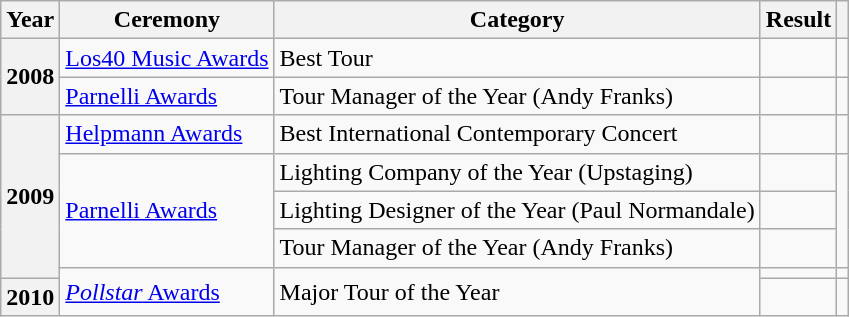<table class="wikitable sortable plainrowheaders">
<tr>
<th scope="col">Year</th>
<th scope="col">Ceremony</th>
<th scope="col">Category</th>
<th scope="col">Result</th>
<th scope="col" class="unsortable"></th>
</tr>
<tr>
<th rowspan="2" scope="rowgroup" style="text-align:center;">2008</th>
<td><a href='#'>Los40 Music Awards</a></td>
<td>Best Tour</td>
<td></td>
<td style="text-align:center;"></td>
</tr>
<tr>
<td><a href='#'>Parnelli Awards</a></td>
<td>Tour Manager of the Year (Andy Franks)</td>
<td></td>
<td style="text-align: center;"></td>
</tr>
<tr>
<th rowspan="5" scope="rowgroup" style="text-align:center;">2009</th>
<td><a href='#'>Helpmann Awards</a></td>
<td>Best International Contemporary Concert</td>
<td></td>
<td style="text-align:center;"></td>
</tr>
<tr>
<td rowspan="3"><a href='#'>Parnelli Awards</a></td>
<td>Lighting Company of the Year (Upstaging)</td>
<td></td>
<td rowspan="3" style="text-align:center;"></td>
</tr>
<tr>
<td>Lighting Designer of the Year (Paul Normandale)</td>
<td></td>
</tr>
<tr>
<td>Tour Manager of the Year (Andy Franks)</td>
<td></td>
</tr>
<tr>
<td rowspan="2"><a href='#'><em>Pollstar</em> Awards</a></td>
<td rowspan="2">Major Tour of the Year</td>
<td></td>
<td style="text-align:center;"></td>
</tr>
<tr>
<th scope="row" style="text-align:center;">2010</th>
<td></td>
<td style="text-align:center;"></td>
</tr>
</table>
